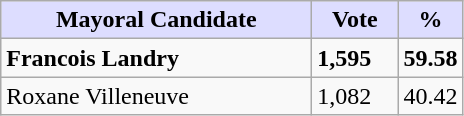<table class="wikitable">
<tr>
<th style="background:#ddf; width:200px;">Mayoral Candidate</th>
<th style="background:#ddf; width:50px;">Vote</th>
<th style="background:#ddf; width:30px;">%</th>
</tr>
<tr>
<td><strong>Francois Landry</strong></td>
<td><strong>1,595</strong></td>
<td><strong>59.58</strong></td>
</tr>
<tr>
<td>Roxane Villeneuve</td>
<td>1,082</td>
<td>40.42</td>
</tr>
</table>
